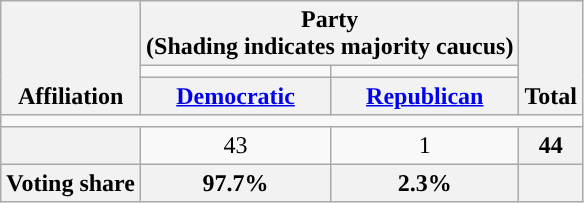<table class=wikitable style="text-align:center">
<tr style="vertical-align:bottom;">
<th rowspan=3>Affiliation</th>
<th colspan=2>Party <div>(Shading indicates majority caucus)</div></th>
<th rowspan=3>Total</th>
</tr>
<tr style="height:5px">
<td style="background-color:"></td>
<td style="background-color:"></td>
</tr>
<tr>
<th><a href='#'>Democratic</a></th>
<th><a href='#'>Republican</a></th>
</tr>
<tr>
<td colspan=5></td>
</tr>
<tr>
<th nowrap style="font-size:80%"></th>
<td>43</td>
<td>1</td>
<th>44</th>
</tr>
<tr>
<th>Voting share</th>
<th>97.7%</th>
<th>2.3% </th>
<th colspan=2></th>
</tr>
</table>
